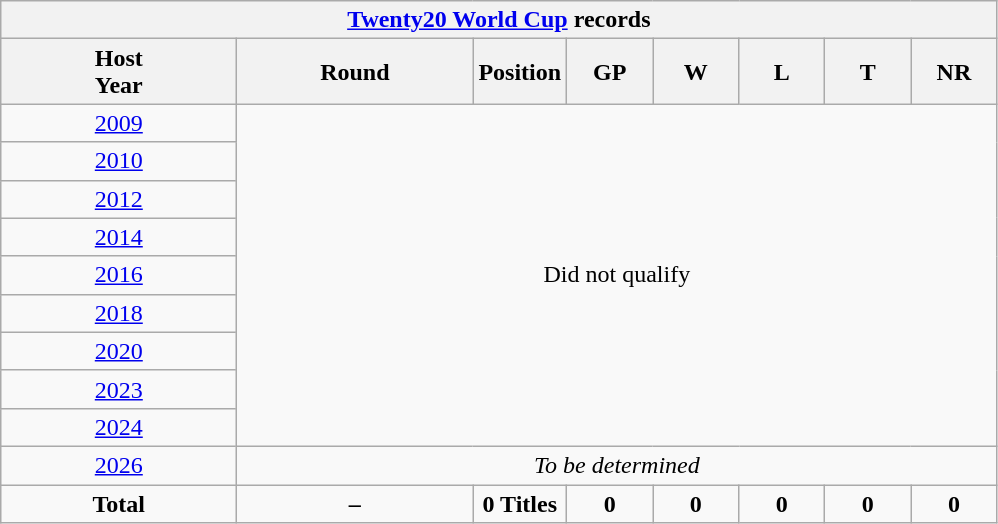<table class="wikitable" style="text-align: center; width=900px;">
<tr>
<th colspan="8"><a href='#'>Twenty20 World Cup</a> records</th>
</tr>
<tr>
<th width=150>Host<br>Year</th>
<th width=150>Round</th>
<th width=50>Position</th>
<th width=50>GP</th>
<th width=50>W</th>
<th width=50>L</th>
<th width=50>T</th>
<th width=50>NR</th>
</tr>
<tr>
<td> <a href='#'>2009</a></td>
<td colspan=7  rowspan=9>Did not qualify</td>
</tr>
<tr>
<td> <a href='#'>2010</a></td>
</tr>
<tr>
<td> <a href='#'>2012</a></td>
</tr>
<tr>
<td> <a href='#'>2014</a></td>
</tr>
<tr>
<td> <a href='#'>2016</a></td>
</tr>
<tr>
<td> <a href='#'>2018</a></td>
</tr>
<tr>
<td> <a href='#'>2020</a></td>
</tr>
<tr>
<td> <a href='#'>2023</a></td>
</tr>
<tr>
<td> <a href='#'>2024</a></td>
</tr>
<tr>
<td> <a href='#'>2026</a></td>
<td colspan="7"><em>To be determined</em></td>
</tr>
<tr>
<td><strong>Total</strong></td>
<td><strong>–</strong></td>
<td><strong>0 Titles</strong></td>
<td><strong>0</strong></td>
<td><strong>0</strong></td>
<td><strong>0</strong></td>
<td><strong>0</strong></td>
<td><strong>0</strong></td>
</tr>
</table>
